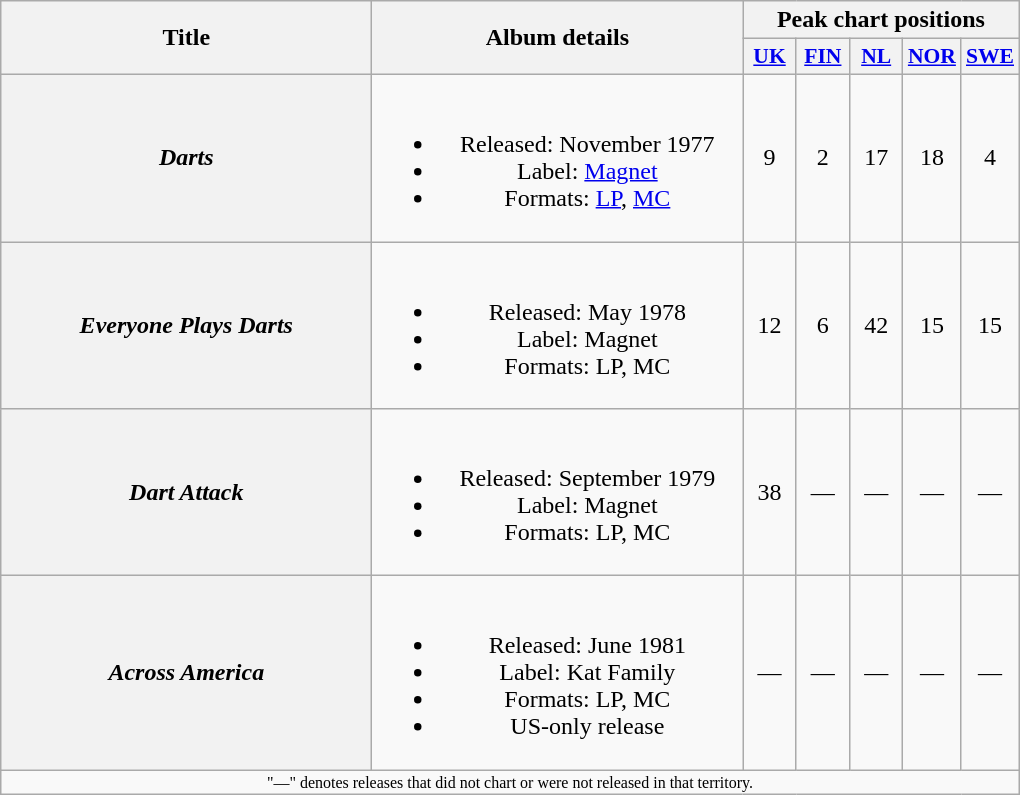<table class="wikitable plainrowheaders" style="text-align:center;">
<tr>
<th rowspan="2" scope="col" style="width:15em;">Title</th>
<th rowspan="2" scope="col" style="width:15em;">Album details</th>
<th colspan="5">Peak chart positions</th>
</tr>
<tr>
<th scope="col" style="width:2em;font-size:90%;"><a href='#'>UK</a><br></th>
<th scope="col" style="width:2em;font-size:90%;"><a href='#'>FIN</a><br></th>
<th scope="col" style="width:2em;font-size:90%;"><a href='#'>NL</a><br></th>
<th scope="col" style="width:2em;font-size:90%;"><a href='#'>NOR</a><br></th>
<th scope="col" style="width:2em;font-size:90%;"><a href='#'>SWE</a><br></th>
</tr>
<tr>
<th scope="row"><em>Darts</em></th>
<td><br><ul><li>Released: November 1977</li><li>Label: <a href='#'>Magnet</a></li><li>Formats: <a href='#'>LP</a>, <a href='#'>MC</a></li></ul></td>
<td>9</td>
<td>2</td>
<td>17</td>
<td>18</td>
<td>4</td>
</tr>
<tr>
<th scope="row"><em>Everyone Plays Darts</em></th>
<td><br><ul><li>Released: May 1978</li><li>Label: Magnet</li><li>Formats: LP, MC</li></ul></td>
<td>12</td>
<td>6</td>
<td>42</td>
<td>15</td>
<td>15</td>
</tr>
<tr>
<th scope="row"><em>Dart Attack</em></th>
<td><br><ul><li>Released: September 1979</li><li>Label: Magnet</li><li>Formats: LP, MC</li></ul></td>
<td>38</td>
<td>—</td>
<td>—</td>
<td>—</td>
<td>—</td>
</tr>
<tr>
<th scope="row"><em>Across America</em></th>
<td><br><ul><li>Released: June 1981</li><li>Label: Kat Family</li><li>Formats: LP, MC</li><li>US-only release</li></ul></td>
<td>—</td>
<td>—</td>
<td>—</td>
<td>—</td>
<td>—</td>
</tr>
<tr>
<td colspan="7" style="font-size:8pt">"—" denotes releases that did not chart or were not released in that territory.</td>
</tr>
</table>
